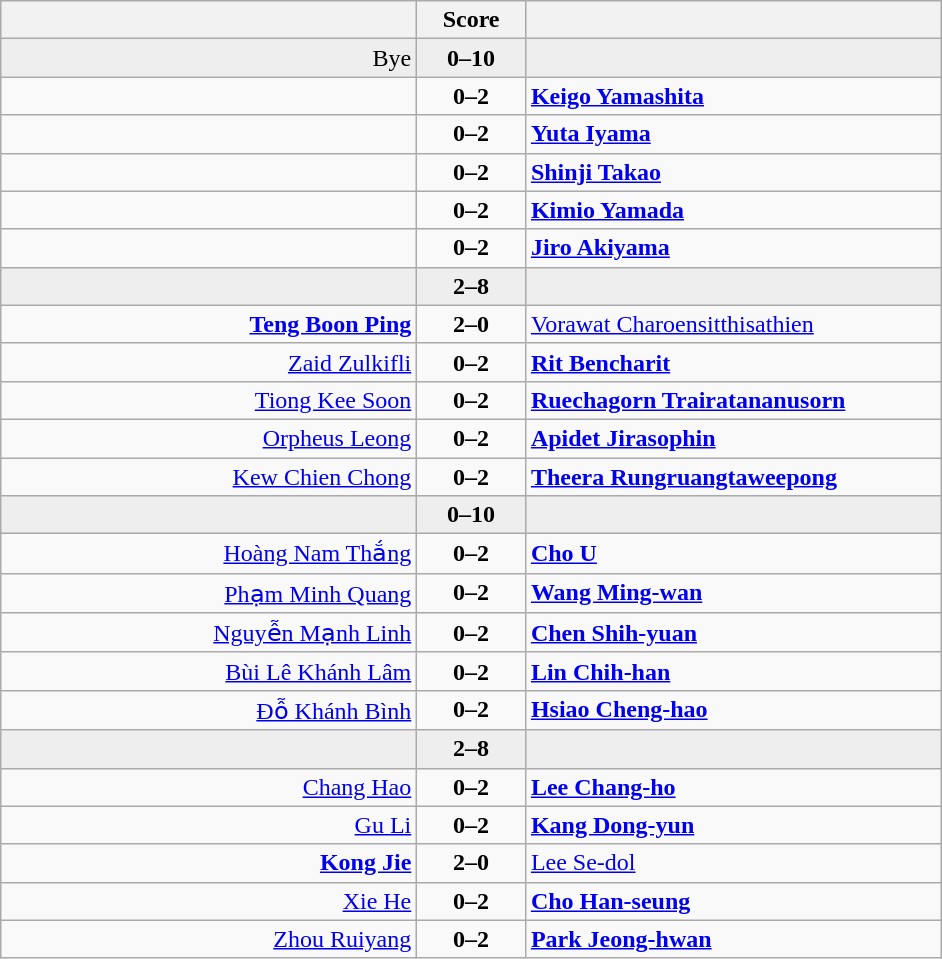<table class="wikitable" style="text-align: center;">
<tr>
<th align="right" width="270"></th>
<th width="65">Score</th>
<th align="left" width="270"></th>
</tr>
<tr bgcolor=eeeeee>
<td align=right>Bye</td>
<td align=center><strong>0–10</strong></td>
<td align=left><strong></strong></td>
</tr>
<tr>
<td align=right></td>
<td align=center><strong>0–2</strong></td>
<td align=left><strong><a href='#'>Keigo Yamashita</a></strong></td>
</tr>
<tr>
<td align=right></td>
<td align=center><strong>0–2</strong></td>
<td align=left><strong><a href='#'>Yuta Iyama</a></strong></td>
</tr>
<tr>
<td align=right></td>
<td align=center><strong>0–2</strong></td>
<td align=left><strong><a href='#'>Shinji Takao</a></strong></td>
</tr>
<tr>
<td align=right></td>
<td align=center><strong>0–2</strong></td>
<td align=left><strong><a href='#'>Kimio Yamada</a></strong></td>
</tr>
<tr>
<td align=right></td>
<td align=center><strong>0–2</strong></td>
<td align=left><strong><a href='#'>Jiro Akiyama</a></strong></td>
</tr>
<tr bgcolor=eeeeee>
<td align=right></td>
<td align=center><strong>2–8</strong></td>
<td align=left><strong></strong></td>
</tr>
<tr>
<td align=right><strong><a href='#'>Teng Boon Ping</a></strong></td>
<td align=center><strong>2–0</strong></td>
<td align=left><a href='#'>Vorawat Charoensitthisathien</a></td>
</tr>
<tr>
<td align=right><a href='#'>Zaid Zulkifli</a></td>
<td align=center><strong>0–2</strong></td>
<td align=left><strong><a href='#'>Rit Bencharit</a></strong></td>
</tr>
<tr>
<td align=right><a href='#'>Tiong Kee Soon</a></td>
<td align=center><strong>0–2</strong></td>
<td align=left><strong><a href='#'>Ruechagorn Trairatananusorn</a></strong></td>
</tr>
<tr>
<td align=right><a href='#'>Orpheus Leong</a></td>
<td align=center><strong>0–2</strong></td>
<td align=left><strong><a href='#'>Apidet Jirasophin</a></strong></td>
</tr>
<tr>
<td align=right><a href='#'>Kew Chien Chong</a></td>
<td align=center><strong>0–2</strong></td>
<td align=left><strong><a href='#'>Theera Rungruangtaweepong</a></strong></td>
</tr>
<tr bgcolor=eeeeee>
<td align=right></td>
<td align=center><strong>0–10</strong></td>
<td align=left><strong></strong></td>
</tr>
<tr>
<td align=right><a href='#'>Hoàng Nam Thắng</a></td>
<td align=center><strong>0–2</strong></td>
<td align=left><strong><a href='#'>Cho U</a></strong></td>
</tr>
<tr>
<td align=right><a href='#'>Phạm Minh Quang</a></td>
<td align=center><strong>0–2</strong></td>
<td align=left><strong><a href='#'>Wang Ming-wan</a></strong></td>
</tr>
<tr>
<td align=right><a href='#'>Nguyễn Mạnh Linh</a></td>
<td align=center><strong>0–2</strong></td>
<td align=left><strong><a href='#'>Chen Shih-yuan</a></strong></td>
</tr>
<tr>
<td align=right><a href='#'>Bùi Lê Khánh Lâm</a></td>
<td align=center><strong>0–2</strong></td>
<td align=left><strong><a href='#'>Lin Chih-han</a></strong></td>
</tr>
<tr>
<td align=right><a href='#'>Đỗ Khánh Bình</a></td>
<td align=center><strong>0–2</strong></td>
<td align=left><strong><a href='#'>Hsiao Cheng-hao</a></strong></td>
</tr>
<tr bgcolor=eeeeee>
<td align=right></td>
<td align=center><strong>2–8</strong></td>
<td align=left><strong></strong></td>
</tr>
<tr>
<td align=right><a href='#'>Chang Hao</a></td>
<td align=center><strong>0–2</strong></td>
<td align=left><strong><a href='#'>Lee Chang-ho</a></strong></td>
</tr>
<tr>
<td align=right><a href='#'>Gu Li</a></td>
<td align=center><strong>0–2</strong></td>
<td align=left><strong><a href='#'>Kang Dong-yun</a></strong></td>
</tr>
<tr>
<td align=right><strong><a href='#'>Kong Jie</a></strong></td>
<td align=center><strong>2–0</strong></td>
<td align=left><a href='#'>Lee Se-dol</a></td>
</tr>
<tr>
<td align=right><a href='#'>Xie He</a></td>
<td align=center><strong>0–2</strong></td>
<td align=left><strong><a href='#'>Cho Han-seung</a></strong></td>
</tr>
<tr>
<td align=right><a href='#'>Zhou Ruiyang</a></td>
<td align=center><strong>0–2</strong></td>
<td align=left><strong><a href='#'>Park Jeong-hwan</a></strong></td>
</tr>
</table>
